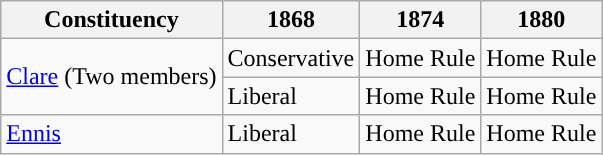<table class="wikitable">
<tr>
<th>Constituency</th>
<th>1868</th>
<th>1874</th>
<th>1880</th>
</tr>
<tr>
<td rowspan="2"><a href='#'>Clare</a> (Two members)</td>
<td>Conservative</td>
<td>Home Rule</td>
<td>Home Rule</td>
</tr>
<tr>
<td>Liberal</td>
<td>Home Rule</td>
<td>Home Rule</td>
</tr>
<tr>
<td><a href='#'>Ennis</a></td>
<td>Liberal</td>
<td>Home Rule</td>
<td>Home Rule</td>
</tr>
</table>
